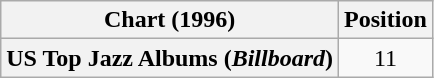<table class="wikitable plainrowheaders" style="text-align:center">
<tr>
<th scope="col">Chart (1996)</th>
<th scope="col">Position</th>
</tr>
<tr>
<th scope="row">US Top Jazz Albums (<em>Billboard</em>)</th>
<td>11</td>
</tr>
</table>
